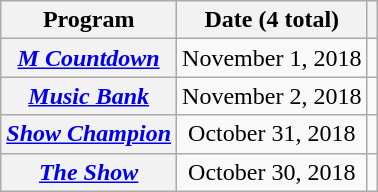<table class="wikitable sortable plainrowheaders">
<tr>
<th scope="col">Program </th>
<th scope="col">Date (4 total)</th>
<th scope="col" class="unsortable"></th>
</tr>
<tr>
<th scope="row"><em><a href='#'>M Countdown</a></em></th>
<td style="text-align:center">November 1, 2018</td>
<td style="text-align:center"></td>
</tr>
<tr>
<th scope="row"><em><a href='#'>Music Bank</a></em></th>
<td style="text-align:center">November 2, 2018</td>
<td style="text-align:center"></td>
</tr>
<tr>
<th scope="row"><em><a href='#'>Show Champion</a></em></th>
<td style="text-align:center">October 31, 2018</td>
<td style="text-align:center"></td>
</tr>
<tr>
<th scope="row"><em><a href='#'>The Show</a></em></th>
<td style="text-align:center">October 30, 2018</td>
<td style="text-align:center"></td>
</tr>
</table>
